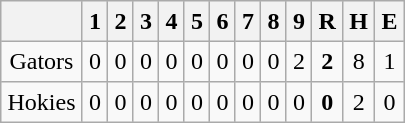<table align = right border="2" cellpadding="4" cellspacing="0" style="margin: 1em 1em 1em 1em; background: #F9F9F9; border: 1px #aaa solid; border-collapse: collapse;">
<tr align=center style="background: #F2F2F2;">
<th></th>
<th>1</th>
<th>2</th>
<th>3</th>
<th>4</th>
<th>5</th>
<th>6</th>
<th>7</th>
<th>8</th>
<th>9</th>
<th>R</th>
<th>H</th>
<th>E</th>
</tr>
<tr align=center>
<td>Gators</td>
<td>0</td>
<td>0</td>
<td>0</td>
<td>0</td>
<td>0</td>
<td>0</td>
<td>0</td>
<td>0</td>
<td>2</td>
<td><strong>2</strong></td>
<td>8</td>
<td>1</td>
</tr>
<tr align=center>
<td>Hokies</td>
<td>0</td>
<td>0</td>
<td>0</td>
<td>0</td>
<td>0</td>
<td>0</td>
<td>0</td>
<td>0</td>
<td>0</td>
<td><strong>0</strong></td>
<td>2</td>
<td>0</td>
</tr>
</table>
